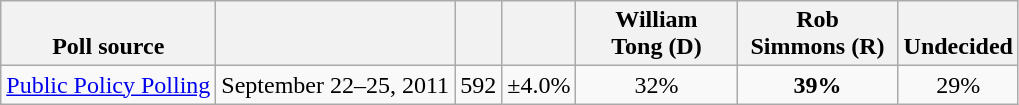<table class="wikitable" style="text-align:center">
<tr valign= bottom>
<th>Poll source</th>
<th></th>
<th></th>
<th></th>
<th style="width:100px;">William<br>Tong (D)</th>
<th style="width:100px;">Rob<br>Simmons (R)</th>
<th>Undecided</th>
</tr>
<tr>
<td align=left><a href='#'>Public Policy Polling</a></td>
<td>September 22–25, 2011</td>
<td>592</td>
<td>±4.0%</td>
<td>32%</td>
<td><strong>39%</strong></td>
<td>29%</td>
</tr>
</table>
